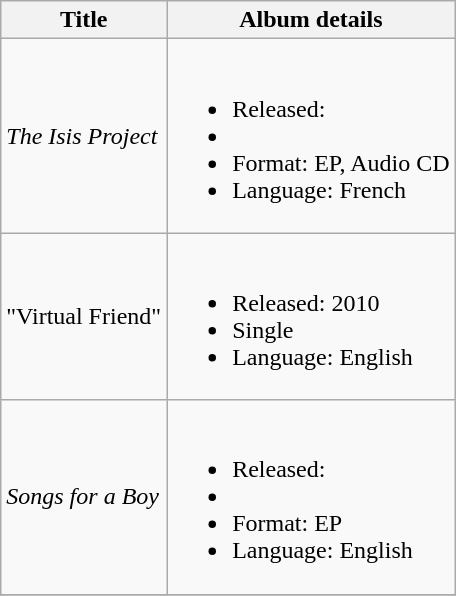<table class="wikitable">
<tr>
<th scope="col">Title</th>
<th scope="col">Album details</th>
</tr>
<tr>
<td scope="row"><em>The Isis Project</em><br></td>
<td><br><ul><li>Released: </li><li></li><li>Format: EP, Audio CD</li><li>Language: French</li></ul></td>
</tr>
<tr>
<td scope="row">"Virtual Friend"<br></td>
<td><br><ul><li>Released: 2010</li><li>Single</li><li>Language: English</li></ul></td>
</tr>
<tr>
<td scope="row"><em>Songs for a Boy</em><br></td>
<td><br><ul><li>Released: </li><li></li><li>Format: EP</li><li>Language: English</li></ul></td>
</tr>
<tr>
</tr>
</table>
